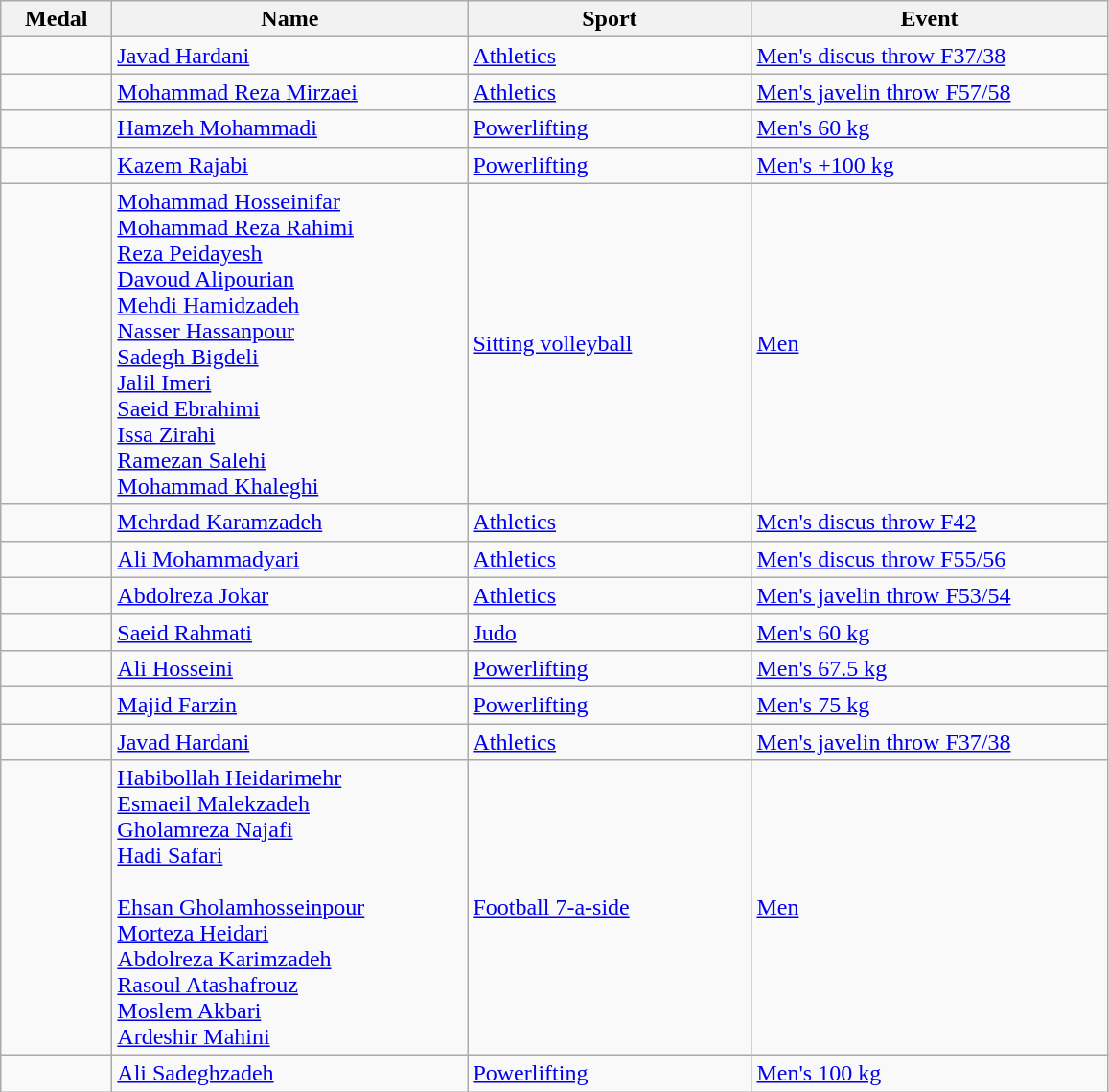<table class="wikitable sortable" style="text-align:left;">
<tr>
<th width="70">Medal</th>
<th width="240">Name</th>
<th width="190">Sport</th>
<th width="240">Event</th>
</tr>
<tr>
<td></td>
<td><a href='#'>Javad Hardani</a></td>
<td><a href='#'>Athletics</a></td>
<td><a href='#'>Men's discus throw F37/38</a></td>
</tr>
<tr>
<td></td>
<td><a href='#'>Mohammad Reza Mirzaei</a></td>
<td><a href='#'>Athletics</a></td>
<td><a href='#'>Men's javelin throw F57/58</a></td>
</tr>
<tr>
<td></td>
<td><a href='#'>Hamzeh Mohammadi</a></td>
<td><a href='#'>Powerlifting</a></td>
<td><a href='#'>Men's 60 kg</a></td>
</tr>
<tr>
<td></td>
<td><a href='#'>Kazem Rajabi</a></td>
<td><a href='#'>Powerlifting</a></td>
<td><a href='#'>Men's +100 kg</a></td>
</tr>
<tr>
<td></td>
<td><a href='#'>Mohammad Hosseinifar</a><br><a href='#'>Mohammad Reza Rahimi</a><br><a href='#'>Reza Peidayesh</a><br><a href='#'>Davoud Alipourian</a><br><a href='#'>Mehdi Hamidzadeh</a><br><a href='#'>Nasser Hassanpour</a><br><a href='#'>Sadegh Bigdeli</a><br><a href='#'>Jalil Imeri</a><br><a href='#'>Saeid Ebrahimi</a><br><a href='#'>Issa Zirahi</a><br><a href='#'>Ramezan Salehi</a><br><a href='#'>Mohammad Khaleghi</a></td>
<td><a href='#'>Sitting volleyball</a></td>
<td><a href='#'>Men</a></td>
</tr>
<tr>
<td></td>
<td><a href='#'>Mehrdad Karamzadeh</a></td>
<td><a href='#'>Athletics</a></td>
<td><a href='#'>Men's discus throw F42</a></td>
</tr>
<tr>
<td></td>
<td><a href='#'>Ali Mohammadyari</a></td>
<td><a href='#'>Athletics</a></td>
<td><a href='#'>Men's discus throw F55/56</a></td>
</tr>
<tr>
<td></td>
<td><a href='#'>Abdolreza Jokar</a></td>
<td><a href='#'>Athletics</a></td>
<td><a href='#'>Men's javelin throw F53/54</a></td>
</tr>
<tr>
<td></td>
<td><a href='#'>Saeid Rahmati</a></td>
<td><a href='#'>Judo</a></td>
<td><a href='#'>Men's 60 kg</a></td>
</tr>
<tr>
<td></td>
<td><a href='#'>Ali Hosseini</a></td>
<td><a href='#'>Powerlifting</a></td>
<td><a href='#'>Men's 67.5 kg</a></td>
</tr>
<tr>
<td></td>
<td><a href='#'>Majid Farzin</a></td>
<td><a href='#'>Powerlifting</a></td>
<td><a href='#'>Men's 75 kg</a></td>
</tr>
<tr>
<td></td>
<td><a href='#'>Javad Hardani</a></td>
<td><a href='#'>Athletics</a></td>
<td><a href='#'>Men's javelin throw F37/38</a></td>
</tr>
<tr>
<td></td>
<td><a href='#'>Habibollah Heidarimehr</a><br><a href='#'>Esmaeil Malekzadeh</a><br><a href='#'>Gholamreza Najafi</a><br><a href='#'>Hadi Safari</a><br><br><a href='#'>Ehsan Gholamhosseinpour</a><br><a href='#'>Morteza Heidari</a><br><a href='#'>Abdolreza Karimzadeh</a><br><a href='#'>Rasoul Atashafrouz</a><br><a href='#'>Moslem Akbari</a><br><a href='#'>Ardeshir Mahini</a></td>
<td><a href='#'>Football 7-a-side</a></td>
<td><a href='#'>Men</a></td>
</tr>
<tr class="sortbottom">
<td></td>
<td><a href='#'>Ali Sadeghzadeh</a></td>
<td><a href='#'>Powerlifting</a></td>
<td><a href='#'>Men's 100 kg</a></td>
</tr>
</table>
